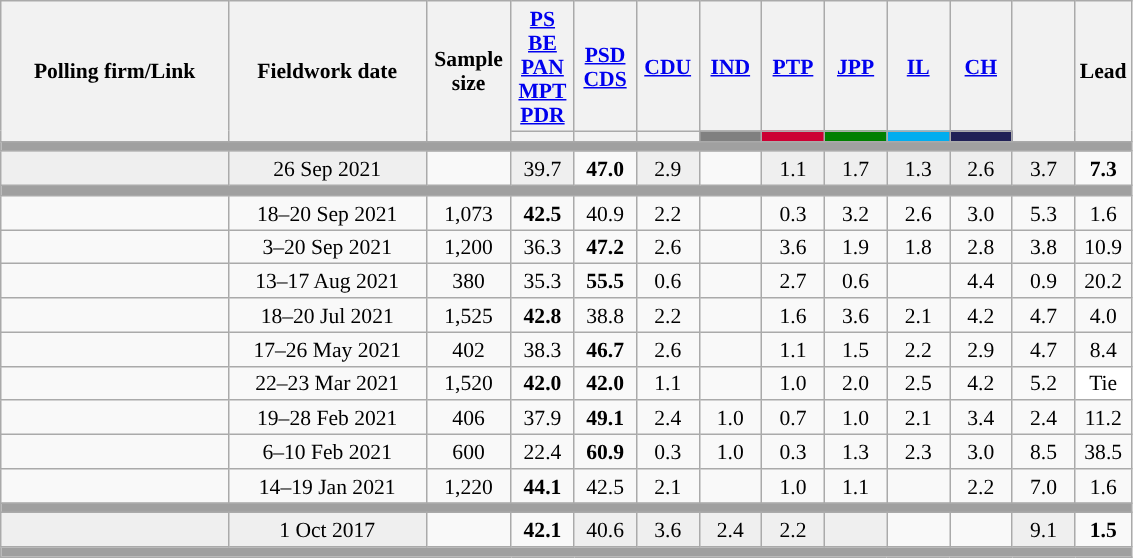<table class="wikitable sortable mw-datatable" style="text-align:center;font-size:90%;line-height:16px;">
<tr style="height:42px;">
<th style="width:145px;" rowspan="2">Polling firm/Link</th>
<th style="width:125px;" rowspan="2">Fieldwork date</th>
<th class="unsortable" style="width:50px;" rowspan="2">Sample size</th>
<th class="unsortable" style="width:35px;"><a href='#'>PS</a><br><a href='#'>BE</a><br><a href='#'>PAN</a><br><a href='#'>MPT</a><br><a href='#'>PDR</a></th>
<th class="unsortable" style="width:35px;"><a href='#'>PSD</a><br><a href='#'>CDS</a></th>
<th class="unsortable" style="width:35px;"><a href='#'>CDU</a></th>
<th class="unsortable" style="width:35px;"><a href='#'>IND</a></th>
<th class="unsortable" style="width:35px;"><a href='#'>PTP</a></th>
<th class="unsortable" style="width:35px;"><a href='#'>JPP</a></th>
<th class="unsortable" style="width:35px;"><a href='#'>IL</a></th>
<th class="unsortable" style="width:35px;"><a href='#'>CH</a></th>
<th class="unsortable" style="width:35px;" rowspan="2"></th>
<th class="unsortable" style="width:30px;" rowspan="2">Lead</th>
</tr>
<tr>
<th class="unsortable" style="color:inherit;background:"></th>
<th class="unsortable" style="color:inherit;background:"></th>
<th class="unsortable" style="color:inherit;background:"></th>
<th class="unsortable" style="color:inherit;background:gray;"></th>
<th class="unsortable" style="color:inherit;background:#CC0033;"></th>
<th class="unsortable" style="color:inherit;background:green;"></th>
<th class="sortable" style="background:#00ADEF;"></th>
<th class="unsortable" style="color:inherit;background:#202056;"></th>
</tr>
<tr>
<td colspan="14" style="background:#A0A0A0"></td>
</tr>
<tr>
<td style="background:#EFEFEF;"><strong></strong></td>
<td style="background:#EFEFEF;" data-sort-value="2019-10-06">26 Sep 2021</td>
<td></td>
<td style="background:#EFEFEF;">39.7<br></td>
<td><strong>47.0</strong><br></td>
<td style="background:#EFEFEF;">2.9<br></td>
<td></td>
<td style="background:#EFEFEF;">1.1<br></td>
<td style="background:#EFEFEF;">1.7<br></td>
<td style="background:#EFEFEF;">1.3<br></td>
<td style="background:#EFEFEF;">2.6<br></td>
<td style="background:#EFEFEF;">3.7<br></td>
<td style="background:"><strong>7.3</strong></td>
</tr>
<tr>
<td colspan="14" style="background:#A0A0A0"></td>
</tr>
<tr>
<td align="center"><br></td>
<td align="center">18–20 Sep 2021</td>
<td>1,073</td>
<td align="center" ><strong>42.5</strong><br></td>
<td align="center">40.9<br></td>
<td align="center">2.2<br></td>
<td></td>
<td align="center">0.3<br></td>
<td align="center">3.2<br></td>
<td align="center">2.6<br></td>
<td align="center">3.0<br></td>
<td align="center">5.3<br></td>
<td style="background:">1.6</td>
</tr>
<tr>
<td align="center"><br></td>
<td align="center">3–20 Sep 2021</td>
<td>1,200</td>
<td align="center">36.3<br></td>
<td align="center" ><strong>47.2</strong><br></td>
<td align="center">2.6<br></td>
<td></td>
<td align="center">3.6<br></td>
<td align="center">1.9<br></td>
<td align="center">1.8<br></td>
<td align="center">2.8<br></td>
<td align="center">3.8<br></td>
<td style="background:">10.9</td>
</tr>
<tr>
<td align="center"></td>
<td align="center">13–17 Aug 2021</td>
<td>380</td>
<td align="center">35.3</td>
<td align="center" ><strong>55.5</strong></td>
<td align="center">0.6</td>
<td></td>
<td align="center">2.7</td>
<td align="center">0.6</td>
<td></td>
<td align="center">4.4</td>
<td align="center">0.9</td>
<td style="background:">20.2</td>
</tr>
<tr>
<td align="center"><br></td>
<td align="center">18–20 Jul 2021</td>
<td>1,525</td>
<td align="center" ><strong>42.8</strong><br></td>
<td align="center">38.8<br></td>
<td align="center">2.2<br></td>
<td></td>
<td align="center">1.6<br></td>
<td align="center">3.6<br></td>
<td align="center">2.1<br></td>
<td align="center">4.2<br></td>
<td align="center">4.7<br></td>
<td style="background:">4.0</td>
</tr>
<tr>
<td align="center"></td>
<td align="center">17–26 May 2021</td>
<td>402</td>
<td align="center">38.3</td>
<td align="center" ><strong>46.7</strong></td>
<td align="center">2.6</td>
<td></td>
<td align="center">1.1</td>
<td align="center">1.5</td>
<td align="center">2.2</td>
<td align="center">2.9</td>
<td align="center">4.7</td>
<td style="background:">8.4</td>
</tr>
<tr>
<td align="center"><br></td>
<td align="center">22–23 Mar 2021</td>
<td>1,520</td>
<td align="center" ><strong>42.0</strong><br></td>
<td align="center" ><strong>42.0</strong><br></td>
<td align="center">1.1<br></td>
<td></td>
<td align="center">1.0<br></td>
<td align="center">2.0<br></td>
<td align="center">2.5<br></td>
<td align="center">4.2<br></td>
<td align="center">5.2<br></td>
<td style="background:white; color:black;">Tie</td>
</tr>
<tr>
<td align="center"></td>
<td align="center">19–28 Feb 2021</td>
<td>406</td>
<td align="center">37.9</td>
<td align="center" ><strong>49.1</strong></td>
<td align="center">2.4</td>
<td align="center">1.0</td>
<td align="center">0.7</td>
<td align="center">1.0</td>
<td align="center">2.1</td>
<td align="center">3.4</td>
<td align="center">2.4</td>
<td style="background:">11.2</td>
</tr>
<tr>
<td align="center"></td>
<td align="center">6–10 Feb 2021</td>
<td>600</td>
<td align="center">22.4</td>
<td align="center" ><strong>60.9</strong></td>
<td align="center">0.3</td>
<td align="center">1.0</td>
<td align="center">0.3</td>
<td align="center">1.3</td>
<td align="center">2.3</td>
<td align="center">3.0</td>
<td align="center">8.5</td>
<td style="background:">38.5</td>
</tr>
<tr>
<td align="center"><br></td>
<td align="center">14–19 Jan 2021</td>
<td>1,220</td>
<td align="center" ><strong>44.1</strong><br></td>
<td align="center">42.5<br></td>
<td align="center">2.1<br></td>
<td></td>
<td align="center">1.0<br></td>
<td align="center">1.1<br></td>
<td></td>
<td align="center">2.2<br></td>
<td align="center">7.0<br></td>
<td style="background:">1.6</td>
</tr>
<tr>
<td colspan="14" style="background:#A0A0A0"></td>
</tr>
<tr>
<td style="background:#EFEFEF;"><strong></strong></td>
<td style="background:#EFEFEF;" data-sort-value="2019-10-06">1 Oct 2017</td>
<td></td>
<td><strong>42.1</strong><br></td>
<td style="background:#EFEFEF;">40.6<br></td>
<td style="background:#EFEFEF;">3.6<br></td>
<td style="background:#EFEFEF;">2.4<br></td>
<td style="background:#EFEFEF;">2.2<br></td>
<td style="background:#EFEFEF;"></td>
<td></td>
<td></td>
<td style="background:#EFEFEF;">9.1<br></td>
<td style="background:"><strong>1.5</strong></td>
</tr>
<tr>
<td colspan="14" style="background:#A0A0A0"></td>
</tr>
</table>
